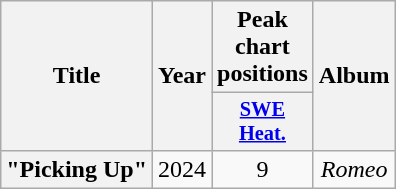<table class="wikitable plainrowheaders" style="text-align:center;">
<tr>
<th scope="col" rowspan="2">Title</th>
<th scope="col" rowspan="2">Year</th>
<th scope="col" colspan="1">Peak chart positions</th>
<th scope="col" rowspan="2">Album</th>
</tr>
<tr>
<th scope="col" style="width:3em;font-size:85%;"><a href='#'>SWE<br>Heat.</a><br></th>
</tr>
<tr>
<th scope="row">"Picking Up"</th>
<td>2024</td>
<td>9</td>
<td><em>Romeo</em></td>
</tr>
</table>
